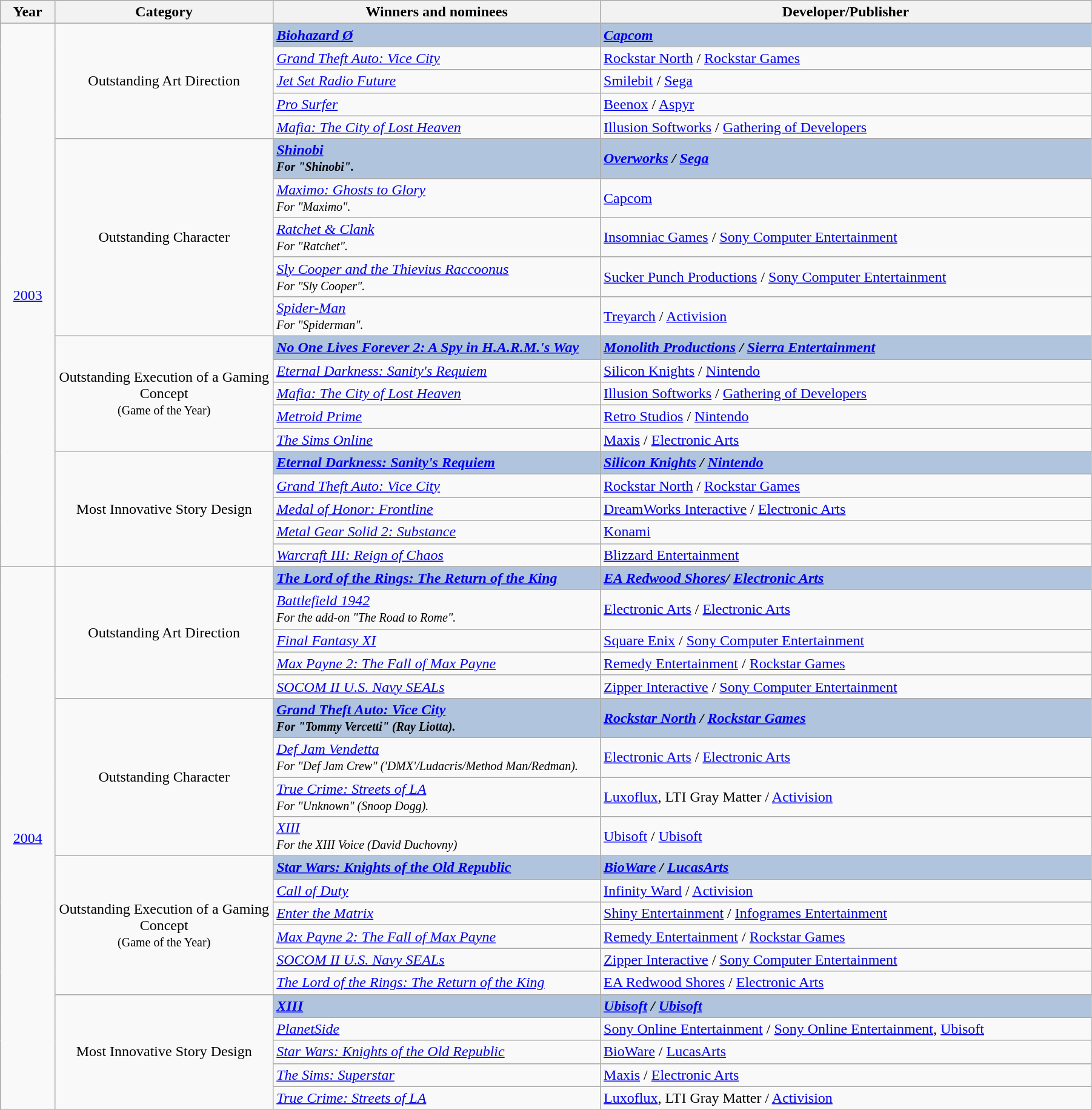<table class="wikitable" width="95%" cellpadding="5">
<tr>
<th width="5%">Year</th>
<th width="20%">Category</th>
<th width="30%">Winners and nominees</th>
<th width="45%">Developer/Publisher</th>
</tr>
<tr>
<td rowspan="20" style="text-align:center;"><a href='#'>2003</a></td>
<td rowspan="5" style="text-align:center;">Outstanding Art Direction</td>
<td style="background:#B0C4DE;"><strong><em><a href='#'>Biohazard Ø</a></em></strong></td>
<td style="background:#B0C4DE;"><strong><em><a href='#'>Capcom</a></em></strong></td>
</tr>
<tr>
<td><em><a href='#'>Grand Theft Auto: Vice City</a></em></td>
<td><a href='#'>Rockstar North</a> / <a href='#'>Rockstar Games</a></td>
</tr>
<tr>
<td><em><a href='#'>Jet Set Radio Future</a></em></td>
<td><a href='#'>Smilebit</a> / <a href='#'>Sega</a></td>
</tr>
<tr>
<td><em><a href='#'>Pro Surfer</a></em></td>
<td><a href='#'>Beenox</a> / <a href='#'>Aspyr</a></td>
</tr>
<tr>
<td><em><a href='#'>Mafia: The City of Lost Heaven</a></em></td>
<td><a href='#'>Illusion Softworks</a> / <a href='#'>Gathering of Developers</a></td>
</tr>
<tr>
<td rowspan="5" style="text-align:center;">Outstanding Character</td>
<td style="background:#B0C4DE;"><strong><em><a href='#'>Shinobi</a><br><small>For "Shinobi".</small></em></strong></td>
<td style="background:#B0C4DE;"><strong><em><a href='#'>Overworks</a> / <a href='#'>Sega</a></em></strong></td>
</tr>
<tr>
<td><em><a href='#'>Maximo: Ghosts to Glory</a><br><small>For "Maximo".</small></em></td>
<td><a href='#'>Capcom</a></td>
</tr>
<tr>
<td><em><a href='#'>Ratchet & Clank</a><br><small>For "Ratchet".</small></em></td>
<td><a href='#'>Insomniac Games</a> / <a href='#'>Sony Computer Entertainment</a></td>
</tr>
<tr>
<td><em><a href='#'>Sly Cooper and the Thievius Raccoonus</a><br><small>For "Sly Cooper".</small></em></td>
<td><a href='#'>Sucker Punch Productions</a> / <a href='#'>Sony Computer Entertainment</a></td>
</tr>
<tr>
<td><em><a href='#'>Spider-Man</a><br><small>For "Spiderman".</small></em></td>
<td><a href='#'>Treyarch</a> / <a href='#'>Activision</a></td>
</tr>
<tr>
<td rowspan="5" style="text-align:center;">Outstanding Execution of a Gaming Concept<br><small>(Game of the Year)</small></td>
<td style="background:#B0C4DE;"><strong><em><a href='#'>No One Lives Forever 2: A Spy in H.A.R.M.'s Way</a></em></strong></td>
<td style="background:#B0C4DE;"><strong><em><a href='#'>Monolith Productions</a> / <a href='#'>Sierra Entertainment</a></em></strong></td>
</tr>
<tr>
<td><em><a href='#'>Eternal Darkness: Sanity's Requiem</a></em></td>
<td><a href='#'>Silicon Knights</a> / <a href='#'>Nintendo</a></td>
</tr>
<tr>
<td><em><a href='#'>Mafia: The City of Lost Heaven</a></em></td>
<td><a href='#'>Illusion Softworks</a> / <a href='#'>Gathering of Developers</a></td>
</tr>
<tr>
<td><em><a href='#'>Metroid Prime</a></em></td>
<td><a href='#'>Retro Studios</a> / <a href='#'>Nintendo</a></td>
</tr>
<tr>
<td><em><a href='#'>The Sims Online</a></em></td>
<td><a href='#'>Maxis</a> / <a href='#'>Electronic Arts</a></td>
</tr>
<tr>
<td rowspan="5" style="text-align:center;">Most Innovative Story Design</td>
<td style="background:#B0C4DE;"><strong><em><a href='#'>Eternal Darkness: Sanity's Requiem</a></em></strong></td>
<td style="background:#B0C4DE;"><strong><em><a href='#'>Silicon Knights</a> / <a href='#'>Nintendo</a></em></strong></td>
</tr>
<tr>
<td><em><a href='#'>Grand Theft Auto: Vice City</a></em></td>
<td><a href='#'>Rockstar North</a> / <a href='#'>Rockstar Games</a></td>
</tr>
<tr>
<td><em><a href='#'>Medal of Honor: Frontline</a></em></td>
<td><a href='#'>DreamWorks Interactive</a> / <a href='#'>Electronic Arts</a></td>
</tr>
<tr>
<td><em><a href='#'>Metal Gear Solid 2: Substance</a></em></td>
<td><a href='#'>Konami</a></td>
</tr>
<tr>
<td><em><a href='#'>Warcraft III: Reign of Chaos</a></em></td>
<td><a href='#'>Blizzard Entertainment</a></td>
</tr>
<tr>
<td rowspan="20" style="text-align:center;"><a href='#'>2004</a></td>
<td rowspan="5" style="text-align:center;">Outstanding Art Direction</td>
<td style="background:#B0C4DE;"><strong><em><a href='#'>The Lord of the Rings: The Return of the King</a></em></strong></td>
<td style="background:#B0C4DE;"><strong><em><a href='#'>EA Redwood Shores</a>/ <a href='#'>Electronic Arts</a></em></strong></td>
</tr>
<tr>
<td><em><a href='#'>Battlefield 1942</a><br><small>For the add-on "The Road to Rome".</small></em></td>
<td><a href='#'>Electronic Arts</a> / <a href='#'>Electronic Arts</a></td>
</tr>
<tr>
<td><em><a href='#'>Final Fantasy XI</a></em></td>
<td><a href='#'>Square Enix</a> / <a href='#'>Sony Computer Entertainment</a></td>
</tr>
<tr>
<td><em><a href='#'>Max Payne 2: The Fall of Max Payne</a></em></td>
<td><a href='#'>Remedy Entertainment</a> / <a href='#'>Rockstar Games</a></td>
</tr>
<tr>
<td><em><a href='#'>SOCOM II U.S. Navy SEALs</a></em></td>
<td><a href='#'>Zipper Interactive</a> / <a href='#'>Sony Computer Entertainment</a></td>
</tr>
<tr>
<td rowspan="4" style="text-align:center;">Outstanding Character</td>
<td style="background:#B0C4DE;"><strong><em><a href='#'>Grand Theft Auto: Vice City</a><br><small>For "Tommy Vercetti" (Ray Liotta).</small></em></strong></td>
<td style="background:#B0C4DE;"><strong><em><a href='#'>Rockstar North</a> / <a href='#'>Rockstar Games</a></em></strong></td>
</tr>
<tr>
<td><em><a href='#'>Def Jam Vendetta</a><br><small>For "Def Jam Crew" ('DMX'/Ludacris/Method Man/Redman).</small></em></td>
<td><a href='#'>Electronic Arts</a> / <a href='#'>Electronic Arts</a></td>
</tr>
<tr>
<td><em><a href='#'>True Crime: Streets of LA</a><br><small>For "Unknown" (Snoop Dogg).</small></em></td>
<td><a href='#'>Luxoflux</a>, LTI Gray Matter / <a href='#'>Activision</a></td>
</tr>
<tr>
<td><em><a href='#'>XIII</a><br><small>For the XIII Voice (David Duchovny)</small></em></td>
<td><a href='#'>Ubisoft</a> / <a href='#'>Ubisoft</a></td>
</tr>
<tr>
<td rowspan="6" style="text-align:center;">Outstanding Execution of a Gaming Concept<br><small>(Game of the Year)</small></td>
<td style="background:#B0C4DE;"><strong><em><a href='#'>Star Wars: Knights of the Old Republic</a></em></strong></td>
<td style="background:#B0C4DE;"><strong><em><a href='#'>BioWare</a> / <a href='#'>LucasArts</a></em></strong></td>
</tr>
<tr>
<td><em><a href='#'>Call of Duty</a></em></td>
<td><a href='#'>Infinity Ward</a> / <a href='#'>Activision</a></td>
</tr>
<tr>
<td><em><a href='#'>Enter the Matrix</a></em></td>
<td><a href='#'>Shiny Entertainment</a> / <a href='#'>Infogrames Entertainment</a></td>
</tr>
<tr>
<td><em><a href='#'>Max Payne 2: The Fall of Max Payne</a></em></td>
<td><a href='#'>Remedy Entertainment</a> / <a href='#'>Rockstar Games</a></td>
</tr>
<tr>
<td><em><a href='#'>SOCOM II U.S. Navy SEALs</a></em></td>
<td><a href='#'>Zipper Interactive</a> / <a href='#'>Sony Computer Entertainment</a></td>
</tr>
<tr>
<td><em><a href='#'>The Lord of the Rings: The Return of the King</a></em></td>
<td><a href='#'>EA Redwood Shores</a> / <a href='#'>Electronic Arts</a></td>
</tr>
<tr>
<td rowspan="5" style="text-align:center;">Most Innovative Story Design</td>
<td style="background:#B0C4DE;"><strong><em><a href='#'>XIII</a></em></strong></td>
<td style="background:#B0C4DE;"><strong><em><a href='#'>Ubisoft</a> / <a href='#'>Ubisoft</a></em></strong></td>
</tr>
<tr>
<td><em><a href='#'>PlanetSide</a></em></td>
<td><a href='#'>Sony Online Entertainment</a> / <a href='#'>Sony Online Entertainment</a>, <a href='#'>Ubisoft</a></td>
</tr>
<tr>
<td><em><a href='#'>Star Wars: Knights of the Old Republic</a></em></td>
<td><a href='#'>BioWare</a> / <a href='#'>LucasArts</a></td>
</tr>
<tr>
<td><em><a href='#'>The Sims: Superstar</a></em></td>
<td><a href='#'>Maxis</a> / <a href='#'>Electronic Arts</a></td>
</tr>
<tr>
<td><em><a href='#'>True Crime: Streets of LA</a></em></td>
<td><a href='#'>Luxoflux</a>, LTI Gray Matter / <a href='#'>Activision</a></td>
</tr>
</table>
